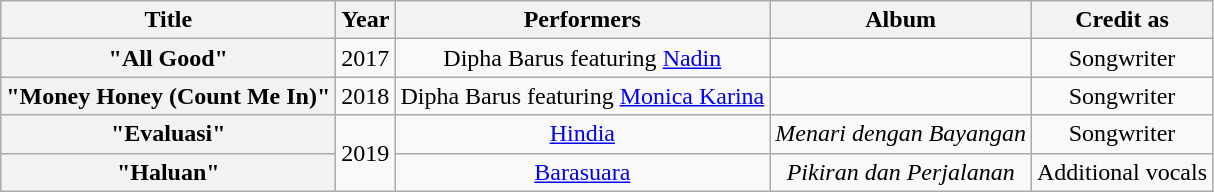<table class="wikitable plainrowheaders" style="text-align:center">
<tr>
<th>Title</th>
<th>Year</th>
<th>Performers</th>
<th>Album</th>
<th>Credit as</th>
</tr>
<tr>
<th scope="row">"All Good"</th>
<td>2017</td>
<td>Dipha Barus featuring <a href='#'>Nadin</a></td>
<td></td>
<td>Songwriter</td>
</tr>
<tr>
<th scope="row">"Money Honey (Count Me In)"</th>
<td>2018</td>
<td>Dipha Barus featuring <a href='#'>Monica Karina</a></td>
<td></td>
<td>Songwriter</td>
</tr>
<tr>
<th scope="row">"Evaluasi"</th>
<td rowspan="2">2019</td>
<td><a href='#'>Hindia</a></td>
<td><em>Menari dengan Bayangan</em></td>
<td>Songwriter</td>
</tr>
<tr>
<th scope="row">"Haluan"</th>
<td><a href='#'>Barasuara</a></td>
<td><em>Pikiran dan Perjalanan</em></td>
<td>Additional vocals</td>
</tr>
</table>
